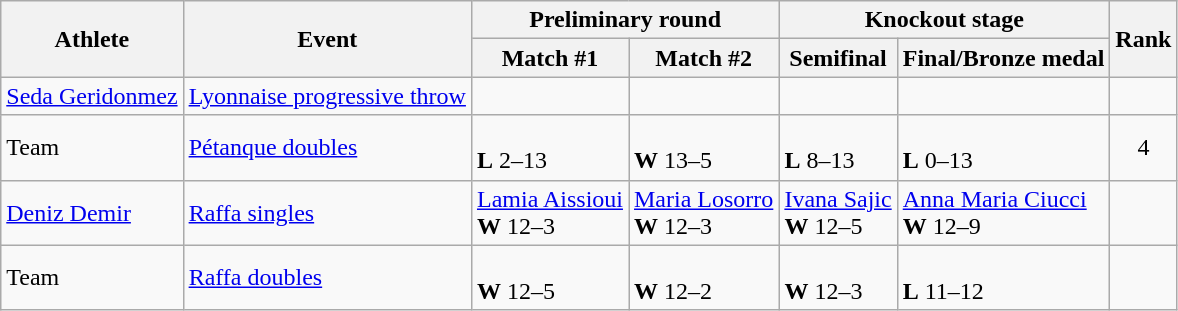<table class="wikitable">
<tr>
<th rowspan=2>Athlete</th>
<th rowspan=2>Event</th>
<th colspan=2>Preliminary round</th>
<th colspan=2>Knockout stage</th>
<th rowspan=2>Rank</th>
</tr>
<tr>
<th>Match #1</th>
<th>Match #2</th>
<th>Semifinal</th>
<th>Final/Bronze medal</th>
</tr>
<tr>
<td><a href='#'>Seda Geridonmez</a></td>
<td><a href='#'>Lyonnaise progressive throw</a></td>
<td></td>
<td></td>
<td></td>
<td></td>
<td align=center></td>
</tr>
<tr>
<td>Team</td>
<td><a href='#'>Pétanque doubles</a></td>
<td> <br><strong>L</strong> 2–13</td>
<td> <br><strong>W</strong> 13–5</td>
<td> <br><strong>L</strong> 8–13</td>
<td> <br><strong>L</strong> 0–13</td>
<td align=center>4</td>
</tr>
<tr>
<td><a href='#'>Deniz Demir</a></td>
<td><a href='#'>Raffa singles</a></td>
<td> <a href='#'>Lamia Aissioui</a> <br><strong>W</strong> 12–3</td>
<td> <a href='#'>Maria Losorro</a> <br><strong>W</strong> 12–3</td>
<td> <a href='#'>Ivana Sajic</a> <br><strong>W</strong> 12–5</td>
<td> <a href='#'>Anna Maria Ciucci</a> <br><strong>W</strong> 12–9</td>
<td align=center></td>
</tr>
<tr>
<td>Team</td>
<td><a href='#'>Raffa doubles</a></td>
<td> <br><strong>W</strong> 12–5</td>
<td> <br><strong>W</strong> 12–2</td>
<td> <br><strong>W</strong> 12–3</td>
<td> <br><strong>L</strong> 11–12</td>
<td align=center></td>
</tr>
</table>
